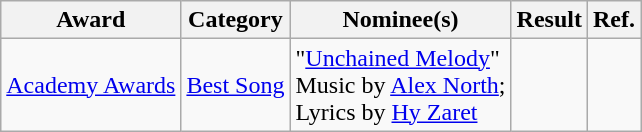<table class="wikitable plainrowheaders">
<tr>
<th>Award</th>
<th>Category</th>
<th>Nominee(s)</th>
<th>Result</th>
<th>Ref.</th>
</tr>
<tr>
<td><a href='#'>Academy Awards</a></td>
<td><a href='#'>Best Song</a></td>
<td>"<a href='#'>Unchained Melody</a>" <br> Music by <a href='#'>Alex North</a>; <br> Lyrics by <a href='#'>Hy Zaret</a></td>
<td></td>
<td align="center"></td>
</tr>
</table>
